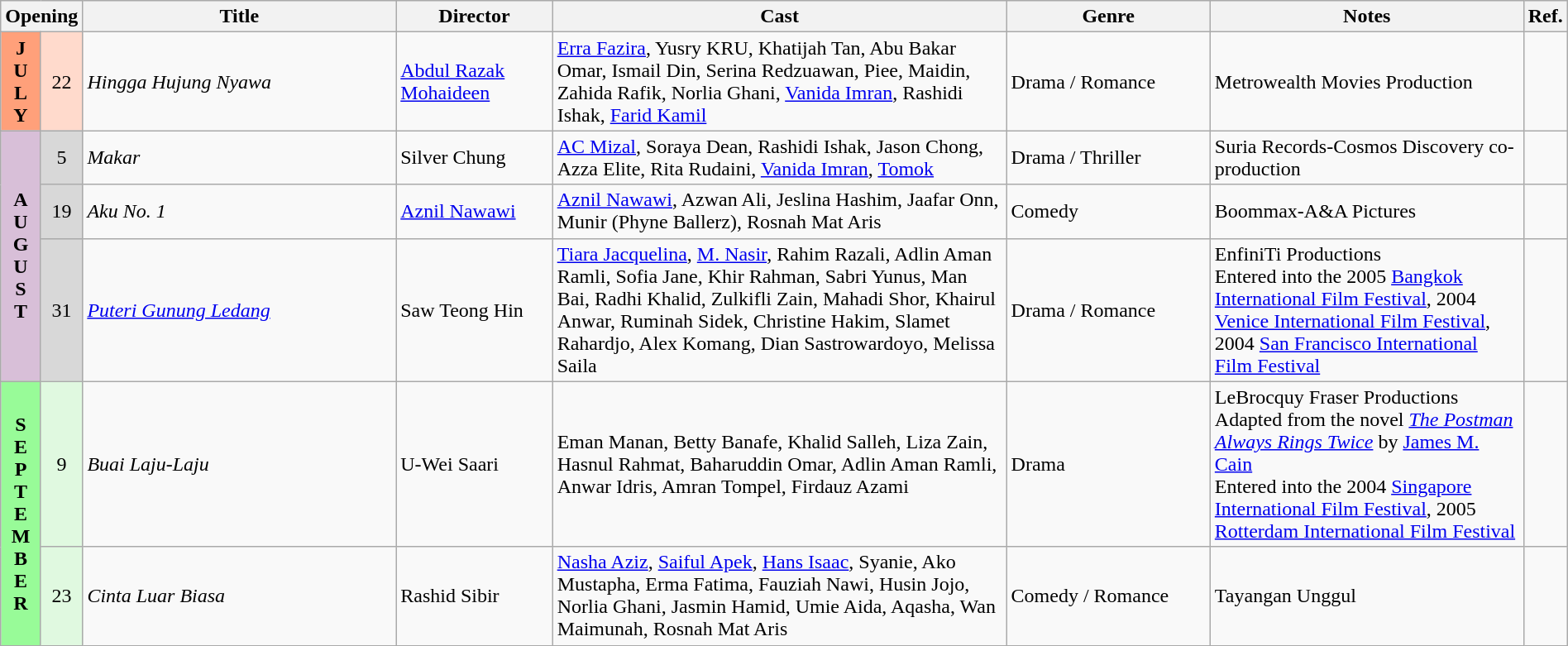<table class="wikitable" width="100%">
<tr>
<th colspan="2">Opening</th>
<th style="width:20%;">Title</th>
<th style="width:10%;">Director</th>
<th>Cast</th>
<th style="width:13%">Genre</th>
<th style="width:20%">Notes</th>
<th>Ref.</th>
</tr>
<tr>
<th rowspan=1 style="text-align:center; background:#ffa07a;">J<br>U<br>L<br>Y</th>
<td rowspan=1 style="text-align:center; background:#ffdacc;">22</td>
<td><em>Hingga Hujung Nyawa</em></td>
<td><a href='#'>Abdul Razak Mohaideen</a></td>
<td><a href='#'>Erra Fazira</a>, Yusry KRU, Khatijah Tan, Abu Bakar Omar, Ismail Din, Serina Redzuawan, Piee, Maidin, Zahida Rafik, Norlia Ghani, <a href='#'>Vanida Imran</a>, Rashidi Ishak, <a href='#'>Farid Kamil</a></td>
<td>Drama / Romance</td>
<td>Metrowealth Movies Production</td>
<td></td>
</tr>
<tr>
<th rowspan=3 style="text-align:center; background:thistle;">A<br>U<br>G<br>U<br>S<br>T</th>
<td rowspan=1 style="text-align:center; background:#d8d8d8;">5</td>
<td><em>Makar</em></td>
<td>Silver Chung</td>
<td><a href='#'>AC Mizal</a>, Soraya Dean, Rashidi Ishak, Jason Chong, Azza Elite, Rita Rudaini, <a href='#'>Vanida Imran</a>, <a href='#'>Tomok</a></td>
<td>Drama / Thriller</td>
<td>Suria Records-Cosmos Discovery co-production</td>
<td></td>
</tr>
<tr>
<td rowspan=1 style="text-align:center; background:#d8d8d8;">19</td>
<td><em>Aku No. 1</em></td>
<td><a href='#'>Aznil Nawawi</a></td>
<td><a href='#'>Aznil Nawawi</a>, Azwan Ali, Jeslina Hashim, Jaafar Onn, Munir (Phyne Ballerz), Rosnah Mat Aris</td>
<td>Comedy</td>
<td>Boommax-A&A Pictures</td>
<td></td>
</tr>
<tr>
<td rowspan=1 style="text-align:center; background:#d8d8d8;">31</td>
<td><em><a href='#'>Puteri Gunung Ledang</a><br></em></td>
<td>Saw Teong Hin</td>
<td><a href='#'>Tiara Jacquelina</a>, <a href='#'>M. Nasir</a>, Rahim Razali, Adlin Aman Ramli, Sofia Jane, Khir Rahman, Sabri Yunus, Man Bai, Radhi Khalid, Zulkifli Zain, Mahadi Shor, Khairul Anwar, Ruminah Sidek, Christine Hakim, Slamet Rahardjo, Alex Komang, Dian Sastrowardoyo, Melissa Saila</td>
<td>Drama / Romance</td>
<td>EnfiniTi Productions<br>Entered into the 2005 <a href='#'>Bangkok International Film Festival</a>, 2004 <a href='#'>Venice International Film Festival</a>, 2004 <a href='#'>San Francisco International Film Festival</a></td>
<td></td>
</tr>
<tr>
<th rowspan=2 style="text-align:center; background:#98fb98;">S<br>E<br>P<br>T<br>E<br>M<br>B<br>E<br>R</th>
<td rowspan=1 style="text-align:center; background:#e0f9e0;">9</td>
<td><em>Buai Laju-Laju</em></td>
<td>U-Wei Saari</td>
<td>Eman Manan, Betty Banafe, Khalid Salleh, Liza Zain, Hasnul Rahmat, Baharuddin Omar, Adlin Aman Ramli, Anwar Idris, Amran Tompel, Firdauz Azami</td>
<td>Drama</td>
<td>LeBrocquy Fraser Productions<br>Adapted from the novel <em><a href='#'>The Postman Always Rings Twice</a></em> by <a href='#'>James M. Cain</a><br>Entered into the 2004 <a href='#'>Singapore International Film Festival</a>, 2005 <a href='#'>Rotterdam International Film Festival</a></td>
<td></td>
</tr>
<tr>
<td rowspan=1 style="text-align:center; background:#e0f9e0;">23</td>
<td><em>Cinta Luar Biasa</em></td>
<td>Rashid Sibir</td>
<td><a href='#'>Nasha Aziz</a>, <a href='#'>Saiful Apek</a>, <a href='#'>Hans Isaac</a>, Syanie, Ako Mustapha, Erma Fatima, Fauziah Nawi, Husin Jojo, Norlia Ghani, Jasmin Hamid, Umie Aida, Aqasha, Wan Maimunah, Rosnah Mat Aris</td>
<td>Comedy / Romance</td>
<td>Tayangan Unggul</td>
<td></td>
</tr>
</table>
